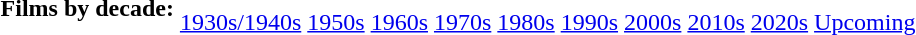<table id="toc" class="toc plainlinks" summary="List of Walt Disney Animation Studios films" style="margin:auto;">
<tr>
<th>Films by decade:</th>
<td><br><a href='#'>1930s/1940s</a>  <a href='#'>1950s</a>  <a href='#'>1960s</a>  <a href='#'>1970s</a>  <a href='#'>1980s</a>  <a href='#'>1990s</a>  <a href='#'>2000s</a>  <a href='#'>2010s</a>  <a href='#'>2020s</a>  <a href='#'>Upcoming</a></td>
</tr>
</table>
